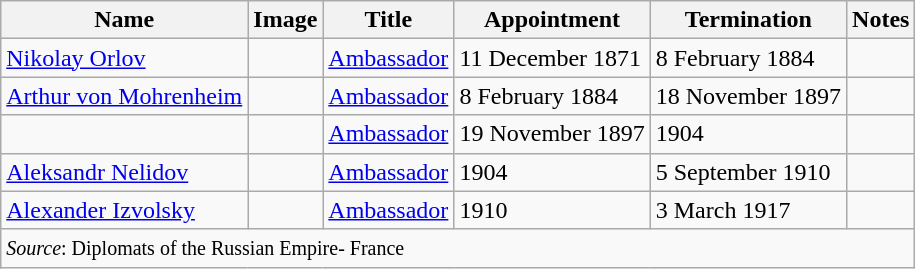<table class="wikitable">
<tr valign="middle">
<th>Name</th>
<th>Image</th>
<th>Title</th>
<th>Appointment</th>
<th>Termination</th>
<th>Notes</th>
</tr>
<tr>
<td><a href='#'>Nikolay Orlov</a></td>
<td></td>
<td><a href='#'>Ambassador</a></td>
<td>11 December 1871</td>
<td>8 February 1884</td>
<td></td>
</tr>
<tr>
<td><a href='#'>Arthur von Mohrenheim</a></td>
<td></td>
<td><a href='#'>Ambassador</a></td>
<td>8 February 1884</td>
<td>18 November 1897</td>
<td></td>
</tr>
<tr>
<td></td>
<td></td>
<td><a href='#'>Ambassador</a></td>
<td>19 November 1897</td>
<td>1904</td>
<td></td>
</tr>
<tr>
<td><a href='#'>Aleksandr Nelidov</a></td>
<td></td>
<td><a href='#'>Ambassador</a></td>
<td>1904</td>
<td>5 September 1910</td>
<td></td>
</tr>
<tr>
<td><a href='#'>Alexander Izvolsky</a></td>
<td></td>
<td><a href='#'>Ambassador</a></td>
<td>1910</td>
<td>3 March 1917</td>
<td></td>
</tr>
<tr>
<td colspan=6><small><em>Source</em>: Diplomats of the Russian Empire- France</small></td>
</tr>
</table>
